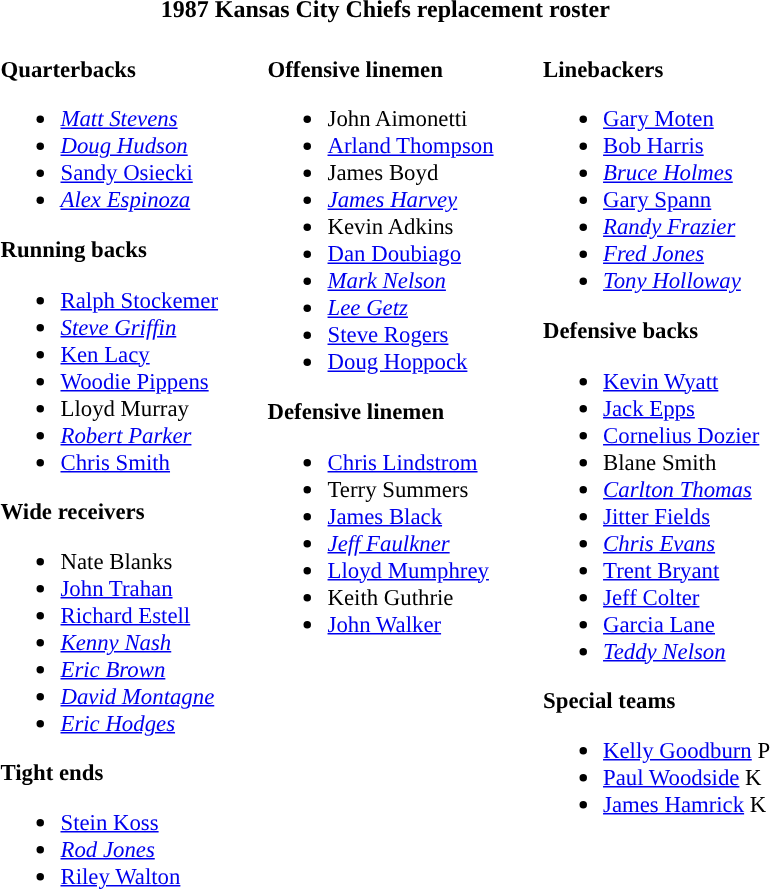<table class="toccolours" style="text-align: left;">
<tr>
<th colspan="7" style="text-align:center; ">1987 Kansas City Chiefs replacement roster</th>
</tr>
<tr>
<td style="font-size: 95%;" valign="top"><br><strong>Quarterbacks</strong><ul><li> <em><a href='#'>Matt Stevens</a></em></li><li> <em><a href='#'>Doug Hudson</a></em></li><li> <a href='#'>Sandy Osiecki</a></li><li> <em><a href='#'>Alex Espinoza</a></em></li></ul><strong>Running backs</strong><ul><li> <a href='#'>Ralph Stockemer</a></li><li> <em><a href='#'>Steve Griffin</a></em></li><li> <a href='#'>Ken Lacy</a></li><li> <a href='#'>Woodie Pippens</a></li><li> Lloyd Murray</li><li> <em><a href='#'>Robert Parker</a></em></li><li> <a href='#'>Chris Smith</a></li></ul><strong>Wide receivers</strong><ul><li> Nate Blanks</li><li> <a href='#'>John Trahan</a></li><li> <a href='#'>Richard Estell</a></li><li> <em><a href='#'>Kenny Nash</a></em></li><li> <em><a href='#'>Eric Brown</a></em></li><li> <em><a href='#'>David Montagne</a></em></li><li> <em><a href='#'>Eric Hodges</a></em></li></ul><strong>Tight ends</strong><ul><li> <a href='#'>Stein Koss</a></li><li> <em><a href='#'>Rod Jones</a></em></li><li> <a href='#'>Riley Walton</a></li></ul></td>
<td style="width: 25px;"></td>
<td style="font-size: 95%;" valign="top"><br><strong>Offensive linemen</strong><ul><li> John Aimonetti</li><li> <a href='#'>Arland Thompson</a></li><li> James Boyd</li><li> <em><a href='#'>James Harvey</a></em></li><li> Kevin Adkins</li><li> <a href='#'>Dan Doubiago</a></li><li> <em><a href='#'>Mark Nelson</a></em></li><li> <em><a href='#'>Lee Getz</a></em></li><li> <a href='#'>Steve Rogers</a></li><li> <a href='#'>Doug Hoppock</a></li></ul><strong>Defensive linemen</strong><ul><li> <a href='#'>Chris Lindstrom</a></li><li> Terry Summers</li><li> <a href='#'>James Black</a></li><li> <em><a href='#'>Jeff Faulkner</a></em></li><li> <a href='#'>Lloyd Mumphrey</a></li><li> Keith Guthrie</li><li> <a href='#'>John Walker</a></li></ul></td>
<td style="width: 25px;"></td>
<td style="font-size: 95%;" valign="top"><br><strong>Linebackers</strong><ul><li> <a href='#'>Gary Moten</a></li><li> <a href='#'>Bob Harris</a></li><li> <em><a href='#'>Bruce Holmes</a></em></li><li> <a href='#'>Gary Spann</a></li><li> <em><a href='#'>Randy Frazier</a></em></li><li> <em><a href='#'>Fred Jones</a></em></li><li> <em><a href='#'>Tony Holloway</a></em></li></ul><strong>Defensive backs</strong><ul><li> <a href='#'>Kevin Wyatt</a></li><li> <a href='#'>Jack Epps</a></li><li> <a href='#'>Cornelius Dozier</a></li><li> Blane Smith</li><li> <em><a href='#'>Carlton Thomas</a></em></li><li> <a href='#'>Jitter Fields</a></li><li> <em><a href='#'>Chris Evans</a></em></li><li> <a href='#'>Trent Bryant</a></li><li> <a href='#'>Jeff Colter</a></li><li> <a href='#'>Garcia Lane</a></li><li> <em><a href='#'>Teddy Nelson</a></em></li></ul><strong>Special teams</strong><ul><li> <a href='#'>Kelly Goodburn</a> P</li><li> <a href='#'>Paul Woodside</a> K</li><li> <a href='#'>James Hamrick</a> K</li></ul></td>
</tr>
<tr>
</tr>
</table>
